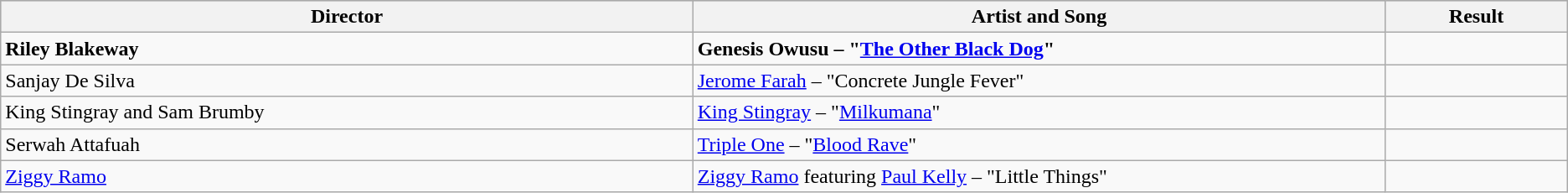<table class="sortable wikitable">
<tr bgcolor="#bebebe">
<th width="19%">Director</th>
<th width="19%">Artist and Song</th>
<th width="5%">Result</th>
</tr>
<tr>
<td><strong>Riley Blakeway</strong></td>
<td><strong>Genesis Owusu – "<a href='#'>The Other Black Dog</a>"</strong></td>
<td></td>
</tr>
<tr>
<td>Sanjay De Silva</td>
<td><a href='#'>Jerome Farah</a> – "Concrete Jungle Fever"</td>
<td></td>
</tr>
<tr>
<td>King Stingray and Sam Brumby</td>
<td><a href='#'>King Stingray</a> – "<a href='#'>Milkumana</a>"</td>
<td></td>
</tr>
<tr>
<td>Serwah Attafuah</td>
<td><a href='#'>Triple One</a> – "<a href='#'>Blood Rave</a>"</td>
<td></td>
</tr>
<tr>
<td><a href='#'>Ziggy Ramo</a></td>
<td><a href='#'>Ziggy Ramo</a> featuring <a href='#'>Paul Kelly</a> – "Little Things"</td>
<td></td>
</tr>
</table>
